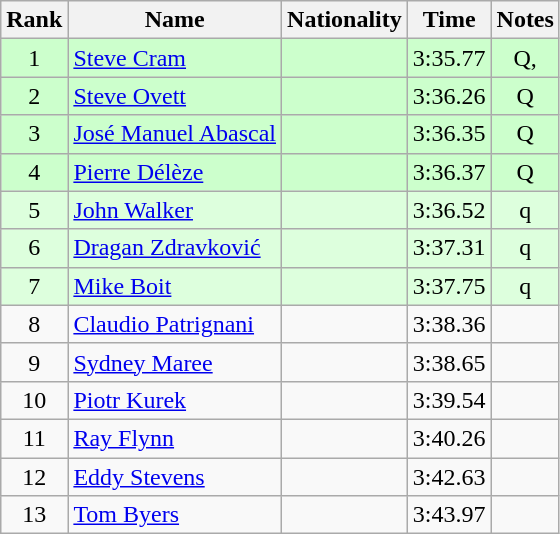<table class="wikitable sortable" style="text-align:center">
<tr>
<th>Rank</th>
<th>Name</th>
<th>Nationality</th>
<th>Time</th>
<th>Notes</th>
</tr>
<tr style="background:#ccffcc;">
<td align="center">1</td>
<td align=left><a href='#'>Steve Cram</a></td>
<td align=left></td>
<td align="center">3:35.77</td>
<td>Q, </td>
</tr>
<tr style="background:#ccffcc;">
<td align="center">2</td>
<td align=left><a href='#'>Steve Ovett</a></td>
<td align=left></td>
<td align="center">3:36.26</td>
<td>Q</td>
</tr>
<tr style="background:#ccffcc;">
<td align="center">3</td>
<td align=left><a href='#'>José Manuel Abascal</a></td>
<td align=left></td>
<td align="center">3:36.35</td>
<td>Q</td>
</tr>
<tr style="background:#ccffcc;">
<td align="center">4</td>
<td align=left><a href='#'>Pierre Délèze</a></td>
<td align=left></td>
<td align="center">3:36.37</td>
<td>Q</td>
</tr>
<tr style="background:#ddffdd;">
<td align="center">5</td>
<td align=left><a href='#'>John Walker</a></td>
<td align=left></td>
<td align="center">3:36.52</td>
<td>q</td>
</tr>
<tr style="background:#ddffdd;">
<td align="center">6</td>
<td align=left><a href='#'>Dragan Zdravković</a></td>
<td align=left></td>
<td align="center">3:37.31</td>
<td>q</td>
</tr>
<tr style="background:#ddffdd;">
<td align="center">7</td>
<td align=left><a href='#'>Mike Boit</a></td>
<td align=left></td>
<td align="center">3:37.75</td>
<td>q</td>
</tr>
<tr>
<td align="center">8</td>
<td align=left><a href='#'>Claudio Patrignani</a></td>
<td align=left></td>
<td align="center">3:38.36</td>
<td></td>
</tr>
<tr>
<td align="center">9</td>
<td align=left><a href='#'>Sydney Maree</a></td>
<td align=left></td>
<td align="center">3:38.65</td>
<td></td>
</tr>
<tr>
<td align="center">10</td>
<td align=left><a href='#'>Piotr Kurek</a></td>
<td align=left></td>
<td align="center">3:39.54</td>
<td></td>
</tr>
<tr>
<td align="center">11</td>
<td align=left><a href='#'>Ray Flynn</a></td>
<td align=left></td>
<td align="center">3:40.26</td>
<td></td>
</tr>
<tr>
<td align="center">12</td>
<td align=left><a href='#'>Eddy Stevens</a></td>
<td align=left></td>
<td align="center">3:42.63</td>
<td></td>
</tr>
<tr>
<td align="center">13</td>
<td align=left><a href='#'>Tom Byers</a></td>
<td align=left></td>
<td align="center">3:43.97</td>
<td></td>
</tr>
</table>
